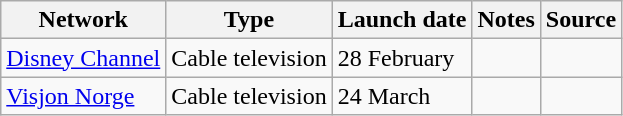<table class="wikitable sortable">
<tr>
<th>Network</th>
<th>Type</th>
<th>Launch date</th>
<th>Notes</th>
<th>Source</th>
</tr>
<tr>
<td><a href='#'>Disney Channel</a></td>
<td>Cable television</td>
<td>28 February</td>
<td></td>
<td></td>
</tr>
<tr>
<td><a href='#'>Visjon Norge</a></td>
<td>Cable television</td>
<td>24 March</td>
<td></td>
<td></td>
</tr>
</table>
